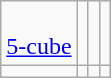<table class=wikitable>
<tr align=center valign=top>
<td><br><a href='#'>5-cube</a></td>
<td></td>
<td></td>
<td></td>
</tr>
<tr>
<td></td>
<td></td>
<td></td>
<td></td>
</tr>
</table>
